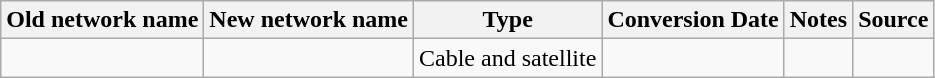<table class="wikitable">
<tr>
<th>Old network name</th>
<th>New network name</th>
<th>Type</th>
<th>Conversion Date</th>
<th>Notes</th>
<th>Source</th>
</tr>
<tr>
<td></td>
<td></td>
<td>Cable and satellite</td>
<td></td>
<td></td>
<td></td>
</tr>
</table>
